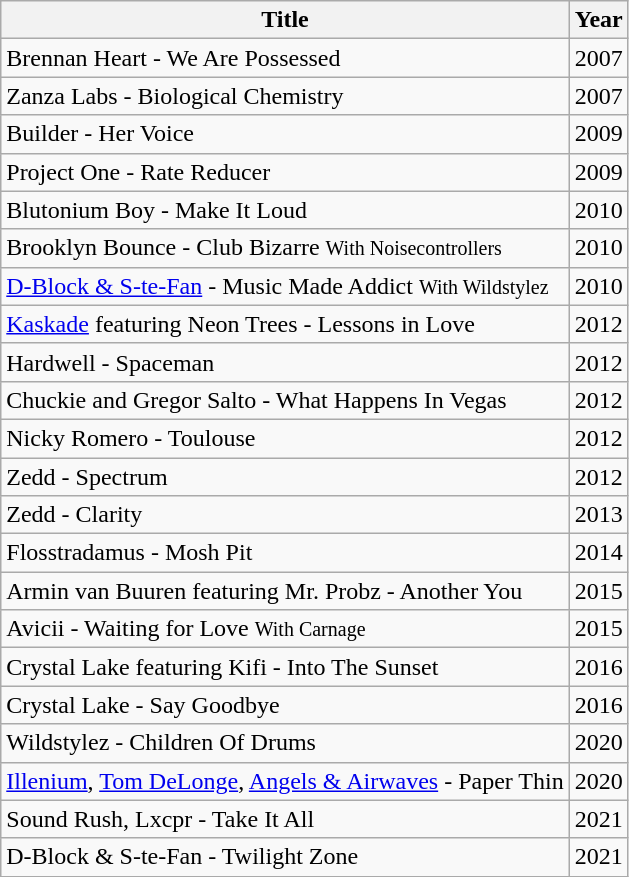<table class="wikitable">
<tr>
<th>Title</th>
<th>Year</th>
</tr>
<tr>
<td>Brennan Heart - We Are Possessed</td>
<td>2007</td>
</tr>
<tr>
<td>Zanza Labs - Biological Chemistry</td>
<td>2007</td>
</tr>
<tr>
<td>Builder - Her Voice</td>
<td>2009</td>
</tr>
<tr>
<td>Project One - Rate Reducer</td>
<td>2009</td>
</tr>
<tr>
<td>Blutonium Boy - Make It Loud</td>
<td>2010</td>
</tr>
<tr>
<td>Brooklyn Bounce - Club Bizarre <small>With Noisecontrollers</small></td>
<td>2010</td>
</tr>
<tr>
<td><a href='#'>D-Block & S-te-Fan</a> - Music Made Addict <small>With Wildstylez</small></td>
<td>2010</td>
</tr>
<tr>
<td><a href='#'>Kaskade</a> featuring Neon Trees - Lessons in Love</td>
<td>2012</td>
</tr>
<tr>
<td>Hardwell - Spaceman</td>
<td>2012</td>
</tr>
<tr>
<td>Chuckie and Gregor Salto - What Happens In Vegas</td>
<td>2012</td>
</tr>
<tr>
<td>Nicky Romero - Toulouse</td>
<td>2012</td>
</tr>
<tr>
<td>Zedd - Spectrum</td>
<td>2012</td>
</tr>
<tr>
<td>Zedd - Clarity</td>
<td>2013</td>
</tr>
<tr>
<td>Flosstradamus - Mosh Pit</td>
<td>2014</td>
</tr>
<tr>
<td>Armin van Buuren featuring Mr. Probz - Another You</td>
<td>2015</td>
</tr>
<tr>
<td>Avicii - Waiting for Love <small>With Carnage</small></td>
<td>2015</td>
</tr>
<tr>
<td>Crystal Lake featuring Kifi - Into The Sunset</td>
<td>2016</td>
</tr>
<tr>
<td>Crystal Lake - Say Goodbye</td>
<td>2016</td>
</tr>
<tr>
<td>Wildstylez - Children Of Drums</td>
<td>2020</td>
</tr>
<tr>
<td><a href='#'>Illenium</a>, <a href='#'>Tom DeLonge</a>, <a href='#'>Angels & Airwaves</a> - Paper Thin</td>
<td>2020</td>
</tr>
<tr>
<td>Sound Rush, Lxcpr - Take It All</td>
<td>2021</td>
</tr>
<tr>
<td>D-Block & S-te-Fan - Twilight Zone</td>
<td>2021</td>
</tr>
</table>
